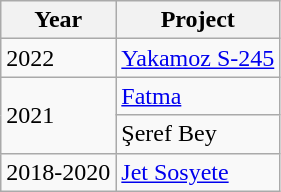<table class="wikitable">
<tr>
<th>Year</th>
<th>Project</th>
</tr>
<tr>
<td>2022</td>
<td><a href='#'>Yakamoz S-245</a></td>
</tr>
<tr>
<td rowspan="2">2021</td>
<td><a href='#'>Fatma</a></td>
</tr>
<tr>
<td>Şeref Bey</td>
</tr>
<tr>
<td>2018-2020</td>
<td><a href='#'>Jet Sosyete</a></td>
</tr>
</table>
